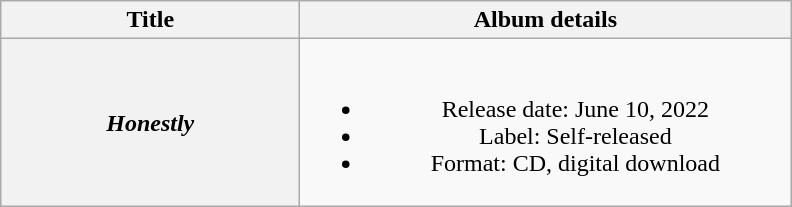<table class="wikitable plainrowheaders" style="text-align:center;">
<tr>
<th style="width:12em;">Title</th>
<th style="width:20em;">Album details</th>
</tr>
<tr>
<th scope="row"><em>Honestly</em></th>
<td><br><ul><li>Release date: June 10, 2022</li><li>Label: Self-released</li><li>Format: CD, digital download</li></ul></td>
</tr>
</table>
